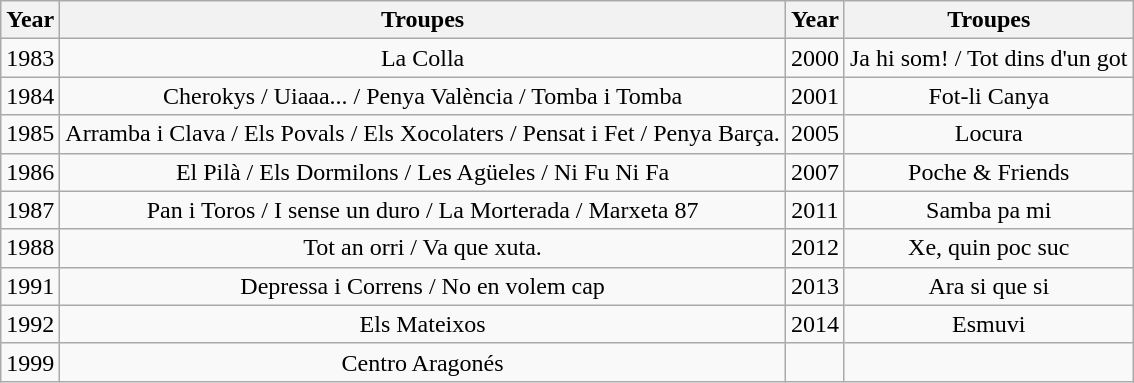<table class="wikitable" style="text-align: center;">
<tr>
<th>Year</th>
<th>Troupes</th>
<th>Year</th>
<th>Troupes</th>
</tr>
<tr>
<td>1983</td>
<td>La Colla</td>
<td>2000</td>
<td>Ja hi som! / Tot dins d'un got</td>
</tr>
<tr>
<td>1984</td>
<td>Cherokys / Uiaaa... / Penya València / Tomba i Tomba</td>
<td>2001</td>
<td>Fot-li Canya</td>
</tr>
<tr>
<td>1985</td>
<td>Arramba i Clava / Els Povals / Els Xocolaters / Pensat i Fet / Penya Barça.</td>
<td>2005</td>
<td>Locura</td>
</tr>
<tr>
<td>1986</td>
<td>El Pilà / Els Dormilons / Les Agüeles / Ni Fu Ni Fa</td>
<td>2007</td>
<td>Poche & Friends</td>
</tr>
<tr>
<td>1987</td>
<td>Pan i Toros / I sense un duro / La Morterada / Marxeta 87</td>
<td>2011</td>
<td>Samba pa mi</td>
</tr>
<tr>
<td>1988</td>
<td>Tot an orri / Va que xuta.</td>
<td>2012</td>
<td>Xe, quin poc suc</td>
</tr>
<tr>
<td>1991</td>
<td>Depressa i Correns / No en volem cap</td>
<td>2013</td>
<td>Ara si que si</td>
</tr>
<tr>
<td>1992</td>
<td>Els Mateixos</td>
<td>2014</td>
<td>Esmuvi</td>
</tr>
<tr>
<td>1999</td>
<td>Centro Aragonés</td>
<td></td>
<td></td>
</tr>
</table>
